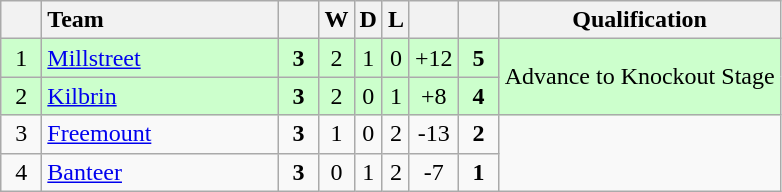<table class="wikitable" style="text-align:center">
<tr>
<th width="20"></th>
<th width="150" style="text-align:left;">Team</th>
<th width="20"></th>
<th>W</th>
<th>D</th>
<th>L</th>
<th width="20"></th>
<th width="20"></th>
<th>Qualification</th>
</tr>
<tr style="background:#ccffcc">
<td>1</td>
<td align="left"> <a href='#'>Millstreet</a></td>
<td><strong>3</strong></td>
<td>2</td>
<td>1</td>
<td>0</td>
<td>+12</td>
<td><strong>5</strong></td>
<td rowspan="2">Advance to Knockout Stage</td>
</tr>
<tr style="background:#ccffcc">
<td>2</td>
<td align="left"> <a href='#'>Kilbrin</a></td>
<td><strong>3</strong></td>
<td>2</td>
<td>0</td>
<td>1</td>
<td>+8</td>
<td><strong>4</strong></td>
</tr>
<tr>
<td>3</td>
<td align="left"> <a href='#'>Freemount</a></td>
<td><strong>3</strong></td>
<td>1</td>
<td>0</td>
<td>2</td>
<td>-13</td>
<td><strong>2</strong></td>
<td rowspan="2"></td>
</tr>
<tr>
<td>4</td>
<td align="left"> <a href='#'>Banteer</a></td>
<td><strong>3</strong></td>
<td>0</td>
<td>1</td>
<td>2</td>
<td>-7</td>
<td><strong>1</strong></td>
</tr>
</table>
